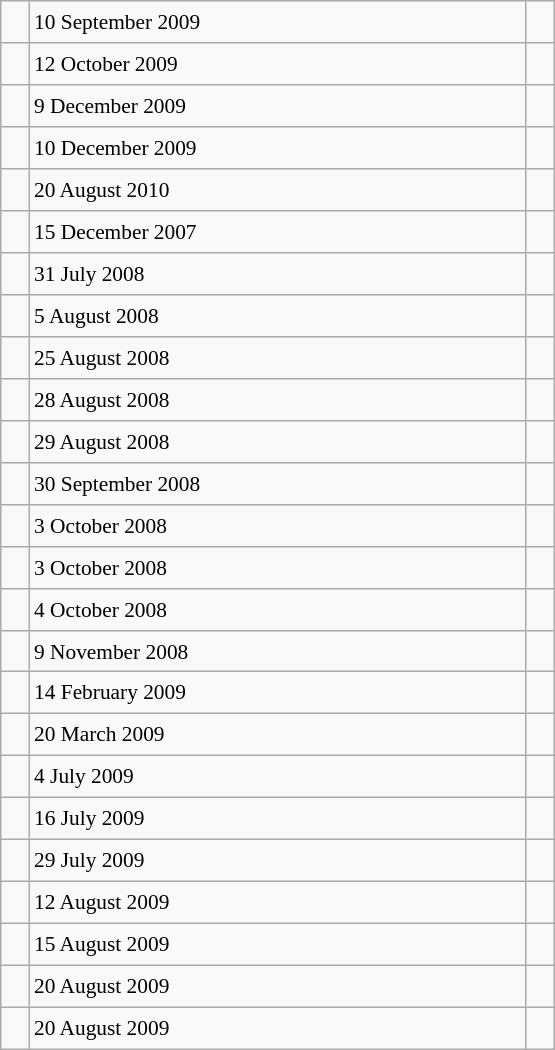<table class="wikitable" style="font-size: 89%; float: left; width: 26em; margin-right: 1em; height: 700px">
<tr>
<td></td>
<td>10 September 2009</td>
<td></td>
</tr>
<tr>
<td></td>
<td>12 October 2009</td>
<td></td>
</tr>
<tr>
<td></td>
<td>9 December 2009</td>
<td></td>
</tr>
<tr>
<td></td>
<td>10 December 2009</td>
<td></td>
</tr>
<tr>
<td></td>
<td>20 August 2010</td>
<td></td>
</tr>
<tr>
<td></td>
<td>15 December 2007</td>
<td></td>
</tr>
<tr>
<td></td>
<td>31 July 2008</td>
<td></td>
</tr>
<tr>
<td></td>
<td>5 August 2008</td>
<td></td>
</tr>
<tr>
<td></td>
<td>25 August 2008</td>
<td></td>
</tr>
<tr>
<td></td>
<td>28 August 2008</td>
<td></td>
</tr>
<tr>
<td></td>
<td>29 August 2008</td>
<td></td>
</tr>
<tr>
<td></td>
<td>30 September 2008</td>
<td></td>
</tr>
<tr>
<td></td>
<td>3 October 2008</td>
<td></td>
</tr>
<tr>
<td></td>
<td>3 October 2008</td>
<td></td>
</tr>
<tr>
<td></td>
<td>4 October 2008</td>
<td></td>
</tr>
<tr>
<td></td>
<td>9 November 2008</td>
<td></td>
</tr>
<tr>
<td></td>
<td>14 February 2009</td>
<td></td>
</tr>
<tr>
<td></td>
<td>20 March 2009</td>
<td></td>
</tr>
<tr>
<td></td>
<td>4 July 2009</td>
<td></td>
</tr>
<tr>
<td></td>
<td>16 July 2009</td>
<td></td>
</tr>
<tr>
<td></td>
<td>29 July 2009</td>
<td></td>
</tr>
<tr>
<td></td>
<td>12 August 2009</td>
<td></td>
</tr>
<tr>
<td></td>
<td>15 August 2009</td>
<td></td>
</tr>
<tr>
<td></td>
<td>20 August 2009</td>
<td></td>
</tr>
<tr>
<td></td>
<td>20 August 2009</td>
<td></td>
</tr>
</table>
